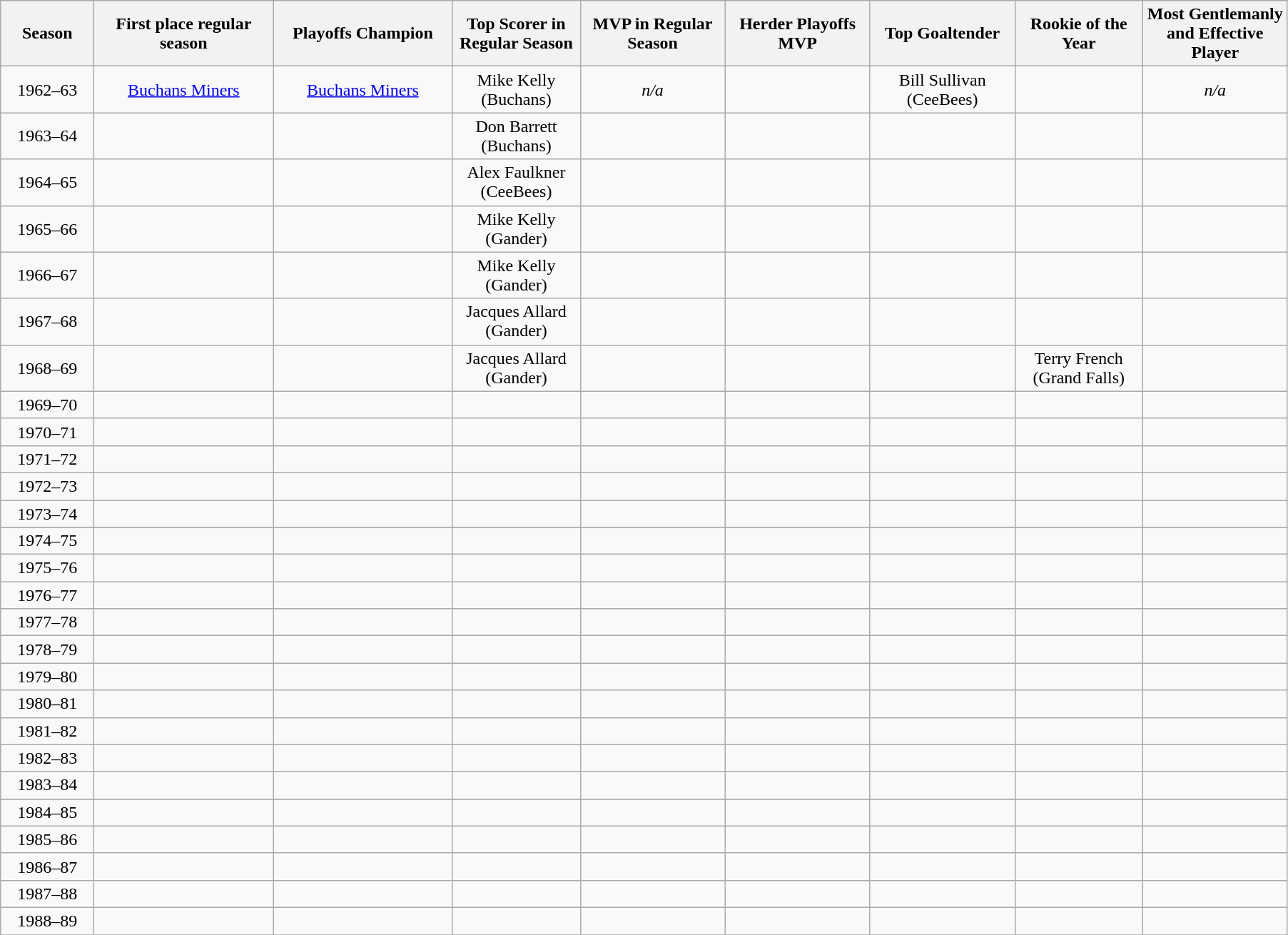<table class="wikitable">
<tr>
<th style="width:5em">Season</th>
<th style="width:10em">First place regular season</th>
<th style="width:10em">Playoffs Champion</th>
<th style="width:7em">Top Scorer in Regular Season</th>
<th style="width:8em">MVP in Regular Season</th>
<th style="width:8em">Herder Playoffs MVP</th>
<th style="width:8em">Top Goaltender</th>
<th style="width:7em">Rookie of the Year</th>
<th style="width:8em">Most Gentlemanly and Effective Player</th>
</tr>
<tr style="text-align:center;">
<td>1962–63</td>
<td><a href='#'>Buchans Miners</a></td>
<td><a href='#'>Buchans Miners</a></td>
<td>Mike Kelly (Buchans)</td>
<td><em>n/a</em></td>
<td></td>
<td>Bill Sullivan (CeeBees)</td>
<td></td>
<td><em>n/a</em></td>
</tr>
<tr style="text-align:center;">
<td>1963–64</td>
<td></td>
<td></td>
<td>Don Barrett (Buchans)</td>
<td></td>
<td></td>
<td></td>
<td></td>
<td></td>
</tr>
<tr style="text-align:center;">
<td>1964–65</td>
<td></td>
<td></td>
<td>Alex Faulkner (CeeBees)</td>
<td></td>
<td></td>
<td></td>
<td></td>
<td></td>
</tr>
<tr style="text-align:center;">
<td>1965–66</td>
<td></td>
<td></td>
<td>Mike Kelly (Gander)</td>
<td></td>
<td></td>
<td></td>
<td></td>
<td></td>
</tr>
<tr style="text-align:center;">
<td>1966–67</td>
<td></td>
<td></td>
<td>Mike Kelly (Gander)</td>
<td></td>
<td></td>
<td></td>
<td></td>
<td></td>
</tr>
<tr style="text-align:center;">
<td>1967–68</td>
<td></td>
<td></td>
<td>Jacques Allard (Gander)</td>
<td></td>
<td></td>
<td></td>
<td></td>
<td></td>
</tr>
<tr style="text-align:center;">
<td>1968–69</td>
<td></td>
<td></td>
<td>Jacques Allard (Gander)</td>
<td></td>
<td></td>
<td></td>
<td>Terry French (Grand Falls)</td>
<td></td>
</tr>
<tr style="text-align:center;">
<td>1969–70</td>
<td></td>
<td></td>
<td></td>
<td></td>
<td></td>
<td></td>
<td></td>
<td></td>
</tr>
<tr style="text-align:center;">
<td>1970–71</td>
<td></td>
<td></td>
<td></td>
<td></td>
<td></td>
<td></td>
<td></td>
<td></td>
</tr>
<tr style="text-align:center;">
<td>1971–72</td>
<td></td>
<td></td>
<td></td>
<td></td>
<td></td>
<td></td>
<td></td>
<td></td>
</tr>
<tr style="text-align:center;">
<td>1972–73</td>
<td></td>
<td></td>
<td></td>
<td></td>
<td></td>
<td></td>
<td></td>
<td></td>
</tr>
<tr style="text-align:center;">
<td>1973–74</td>
<td></td>
<td></td>
<td></td>
<td></td>
<td></td>
<td></td>
<td></td>
<td></td>
</tr>
<tr style="text-align:center;">
</tr>
<tr style="text-align:center;">
<td>1974–75</td>
<td></td>
<td></td>
<td></td>
<td></td>
<td></td>
<td></td>
<td></td>
<td></td>
</tr>
<tr style="text-align:center;">
<td>1975–76</td>
<td></td>
<td></td>
<td></td>
<td></td>
<td></td>
<td></td>
<td></td>
<td></td>
</tr>
<tr style="text-align:center;">
<td>1976–77</td>
<td></td>
<td></td>
<td></td>
<td></td>
<td></td>
<td></td>
<td></td>
<td></td>
</tr>
<tr style="text-align:center;">
<td>1977–78</td>
<td></td>
<td></td>
<td></td>
<td></td>
<td></td>
<td></td>
<td></td>
<td></td>
</tr>
<tr style="text-align:center;">
<td>1978–79</td>
<td></td>
<td></td>
<td></td>
<td></td>
<td></td>
<td></td>
<td></td>
<td></td>
</tr>
<tr style="text-align:center;">
<td>1979–80</td>
<td></td>
<td></td>
<td></td>
<td></td>
<td></td>
<td></td>
<td></td>
<td></td>
</tr>
<tr style="text-align:center;">
<td>1980–81</td>
<td></td>
<td></td>
<td></td>
<td></td>
<td></td>
<td></td>
<td></td>
<td></td>
</tr>
<tr style="text-align:center;">
<td>1981–82</td>
<td></td>
<td></td>
<td></td>
<td></td>
<td></td>
<td></td>
<td></td>
<td></td>
</tr>
<tr style="text-align:center;">
<td>1982–83</td>
<td></td>
<td></td>
<td></td>
<td></td>
<td></td>
<td></td>
<td></td>
<td></td>
</tr>
<tr style="text-align:center;">
<td>1983–84</td>
<td></td>
<td></td>
<td></td>
<td></td>
<td></td>
<td></td>
<td></td>
<td></td>
</tr>
<tr style="text-align:center;">
</tr>
<tr style="text-align:center;">
<td>1984–85</td>
<td></td>
<td></td>
<td></td>
<td></td>
<td></td>
<td></td>
<td></td>
<td></td>
</tr>
<tr style="text-align:center;">
<td>1985–86</td>
<td></td>
<td></td>
<td></td>
<td></td>
<td></td>
<td></td>
<td></td>
<td></td>
</tr>
<tr style="text-align:center;">
<td>1986–87</td>
<td></td>
<td></td>
<td></td>
<td></td>
<td></td>
<td></td>
<td></td>
<td></td>
</tr>
<tr style="text-align:center;">
<td>1987–88</td>
<td></td>
<td></td>
<td></td>
<td></td>
<td></td>
<td></td>
<td></td>
<td></td>
</tr>
<tr style="text-align:center;">
<td>1988–89</td>
<td></td>
<td></td>
<td></td>
<td></td>
<td></td>
<td></td>
<td></td>
<td></td>
</tr>
<tr style="text-align:center;">
</tr>
</table>
